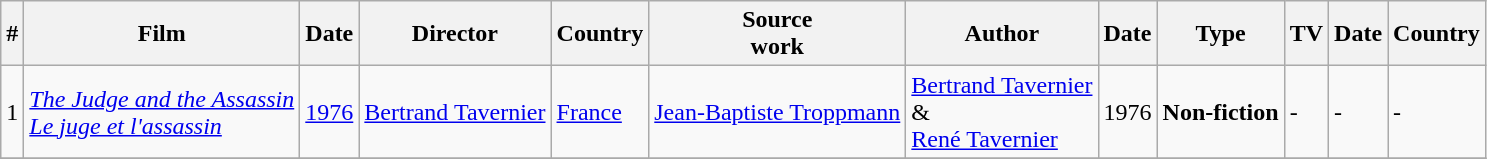<table class="wikitable">
<tr>
<th>#</th>
<th>Film</th>
<th>Date</th>
<th>Director</th>
<th>Country</th>
<th>Source<br>work</th>
<th>Author</th>
<th>Date</th>
<th>Type</th>
<th>TV</th>
<th>Date</th>
<th>Country</th>
</tr>
<tr>
<td>1</td>
<td><em><a href='#'>The Judge and the Assassin</a></em><br><em><a href='#'>Le juge et l'assassin</a></em></td>
<td><a href='#'>1976</a></td>
<td><a href='#'>Bertrand Tavernier</a></td>
<td><a href='#'>France</a></td>
<td><a href='#'>Jean-Baptiste Troppmann</a></td>
<td><a href='#'>Bertrand Tavernier</a><br>&<br><a href='#'>René Tavernier</a></td>
<td>1976</td>
<td><strong>Non-fiction</strong></td>
<td>-</td>
<td>-</td>
<td>-</td>
</tr>
<tr>
</tr>
</table>
